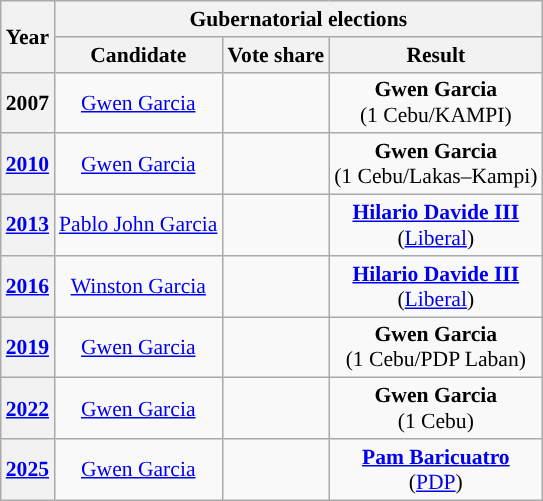<table class="wikitable" style="text-align:center; font-size:90%">
<tr>
<th rowspan="2">Year</th>
<th colspan="3">Gubernatorial elections</th>
</tr>
<tr>
<th>Candidate</th>
<th>Vote share</th>
<th>Result</th>
</tr>
<tr>
<th>2007</th>
<td><a href='#'>Gwen Garcia</a></td>
<td></td>
<td style="background:"><span><strong>Gwen Garcia</strong><br>(1 Cebu/KAMPI)</span></td>
</tr>
<tr>
<th><a href='#'>2010</a></th>
<td><a href='#'>Gwen Garcia</a></td>
<td></td>
<td style="background:"><span><strong>Gwen Garcia</strong><br>(1 Cebu/Lakas–Kampi)</span></td>
</tr>
<tr>
<th><a href='#'>2013</a></th>
<td><a href='#'>Pablo John Garcia</a></td>
<td></td>
<td><strong><a href='#'>Hilario Davide III</a></strong><br>(<a href='#'>Liberal</a>)</td>
</tr>
<tr>
<th><a href='#'>2016</a></th>
<td><a href='#'>Winston Garcia</a></td>
<td></td>
<td><strong><a href='#'>Hilario Davide III</a></strong><br>(<a href='#'>Liberal</a>)</td>
</tr>
<tr>
<th><a href='#'>2019</a></th>
<td><a href='#'>Gwen Garcia</a></td>
<td></td>
<td style="background:"><span><strong>Gwen Garcia</strong><br>(1 Cebu/PDP Laban)</span></td>
</tr>
<tr>
<th><a href='#'>2022</a></th>
<td><a href='#'>Gwen Garcia</a></td>
<td></td>
<td style="background:"><span><strong>Gwen Garcia</strong><br>(1 Cebu)</span></td>
</tr>
<tr>
<th><a href='#'>2025</a></th>
<td><a href='#'>Gwen Garcia</a></td>
<td></td>
<td><strong><a href='#'>Pam Baricuatro</a></strong><br>(<a href='#'>PDP</a>)</td>
</tr>
</table>
